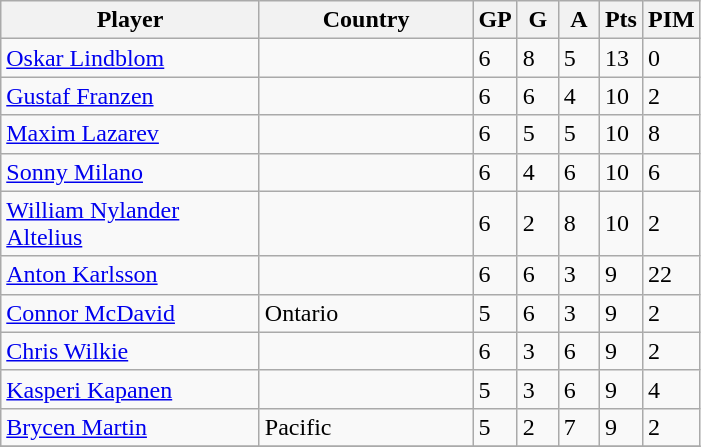<table class="wikitable">
<tr>
<th width=165>Player</th>
<th width=135>Country</th>
<th width=20>GP</th>
<th width=20>G</th>
<th width=20>A</th>
<th width=20>Pts</th>
<th width=20>PIM</th>
</tr>
<tr>
<td><a href='#'>Oskar Lindblom</a></td>
<td></td>
<td>6</td>
<td>8</td>
<td>5</td>
<td>13</td>
<td>0</td>
</tr>
<tr>
<td><a href='#'>Gustaf Franzen</a></td>
<td></td>
<td>6</td>
<td>6</td>
<td>4</td>
<td>10</td>
<td>2</td>
</tr>
<tr>
<td><a href='#'>Maxim Lazarev</a></td>
<td></td>
<td>6</td>
<td>5</td>
<td>5</td>
<td>10</td>
<td>8</td>
</tr>
<tr>
<td><a href='#'>Sonny Milano</a></td>
<td></td>
<td>6</td>
<td>4</td>
<td>6</td>
<td>10</td>
<td>6</td>
</tr>
<tr>
<td><a href='#'>William Nylander Altelius</a></td>
<td></td>
<td>6</td>
<td>2</td>
<td>8</td>
<td>10</td>
<td>2</td>
</tr>
<tr>
<td><a href='#'>Anton Karlsson</a></td>
<td></td>
<td>6</td>
<td>6</td>
<td>3</td>
<td>9</td>
<td>22</td>
</tr>
<tr>
<td><a href='#'>Connor McDavid</a></td>
<td> Ontario</td>
<td>5</td>
<td>6</td>
<td>3</td>
<td>9</td>
<td>2</td>
</tr>
<tr>
<td><a href='#'>Chris Wilkie</a></td>
<td></td>
<td>6</td>
<td>3</td>
<td>6</td>
<td>9</td>
<td>2</td>
</tr>
<tr>
<td><a href='#'>Kasperi Kapanen</a></td>
<td></td>
<td>5</td>
<td>3</td>
<td>6</td>
<td>9</td>
<td>4</td>
</tr>
<tr>
<td><a href='#'>Brycen Martin</a></td>
<td> Pacific</td>
<td>5</td>
<td>2</td>
<td>7</td>
<td>9</td>
<td>2</td>
</tr>
<tr>
</tr>
</table>
